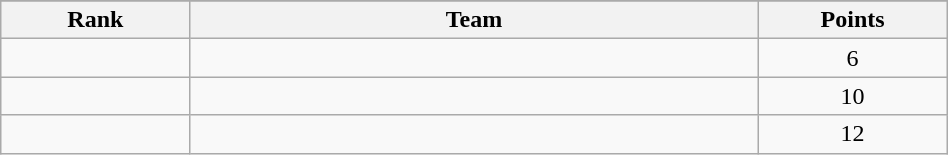<table class="wikitable" width=50%>
<tr>
</tr>
<tr>
<th width=10%>Rank</th>
<th width=30%>Team</th>
<th width=10%>Points</th>
</tr>
<tr align="center">
<td></td>
<td align="left"></td>
<td>6</td>
</tr>
<tr align="center">
<td></td>
<td align="left"></td>
<td>10</td>
</tr>
<tr align="center">
<td></td>
<td align="left"></td>
<td>12</td>
</tr>
</table>
